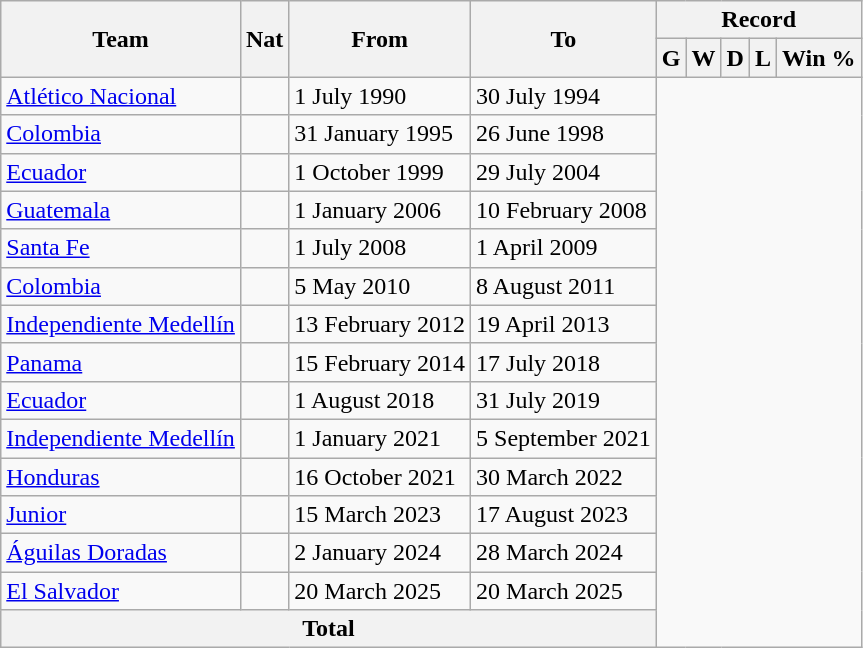<table class="wikitable" style="text-align:centre">
<tr>
<th rowspan=2>Team</th>
<th rowspan=2>Nat</th>
<th rowspan=2>From</th>
<th rowspan=2>To</th>
<th colspan=8>Record</th>
</tr>
<tr>
<th>G</th>
<th>W</th>
<th>D</th>
<th>L</th>
<th>Win %</th>
</tr>
<tr>
<td align=left><a href='#'>Atlético Nacional</a></td>
<td></td>
<td align=left>1 July 1990</td>
<td align=left>30 July 1994<br></td>
</tr>
<tr>
<td align=left><a href='#'>Colombia</a></td>
<td></td>
<td align=left>31 January 1995</td>
<td align=left>26 June 1998<br></td>
</tr>
<tr>
<td align=left><a href='#'>Ecuador</a></td>
<td></td>
<td align=left>1 October 1999</td>
<td align=left>29 July 2004<br></td>
</tr>
<tr>
<td align=left><a href='#'>Guatemala</a></td>
<td></td>
<td align=left>1 January 2006</td>
<td align=left>10 February 2008<br></td>
</tr>
<tr>
<td align=left><a href='#'>Santa Fe</a></td>
<td></td>
<td align=left>1 July 2008</td>
<td align=left>1 April 2009<br></td>
</tr>
<tr>
<td align=left><a href='#'>Colombia</a></td>
<td></td>
<td align=left>5 May 2010</td>
<td align=left>8 August 2011<br></td>
</tr>
<tr>
<td align=left><a href='#'>Independiente Medellín</a></td>
<td></td>
<td align=left>13 February 2012</td>
<td align=left>19 April 2013<br></td>
</tr>
<tr>
<td align=left><a href='#'>Panama</a></td>
<td></td>
<td align=left>15 February 2014</td>
<td align=left>17 July 2018<br></td>
</tr>
<tr>
<td align=left><a href='#'>Ecuador</a></td>
<td></td>
<td align=left>1 August 2018</td>
<td align=left>31 July 2019<br></td>
</tr>
<tr>
<td align=left><a href='#'>Independiente Medellín</a></td>
<td></td>
<td align=left>1 January 2021</td>
<td align=left>5 September 2021<br></td>
</tr>
<tr>
<td align=left><a href='#'>Honduras</a></td>
<td></td>
<td align=left>16 October 2021</td>
<td align=left>30 March 2022<br></td>
</tr>
<tr>
<td align=left><a href='#'>Junior</a></td>
<td></td>
<td align=left>15 March 2023</td>
<td align=left>17 August 2023<br></td>
</tr>
<tr>
<td align=left><a href='#'>Águilas Doradas</a></td>
<td></td>
<td align=left>2 January 2024</td>
<td align=left>28 March 2024<br></td>
</tr>
<tr>
<td align=left><a href='#'>El Salvador</a></td>
<td></td>
<td align=left>20 March 2025</td>
<td align=left>20 March 2025<br></td>
</tr>
<tr>
<th colspan="4">Total<br></th>
</tr>
</table>
